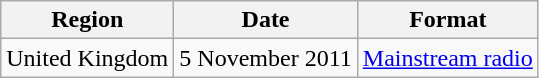<table class="wikitable">
<tr>
<th scope="row">Region</th>
<th scope="row">Date</th>
<th scope="row">Format</th>
</tr>
<tr>
<td>United Kingdom</td>
<td>5 November 2011</td>
<td><a href='#'>Mainstream radio</a></td>
</tr>
</table>
